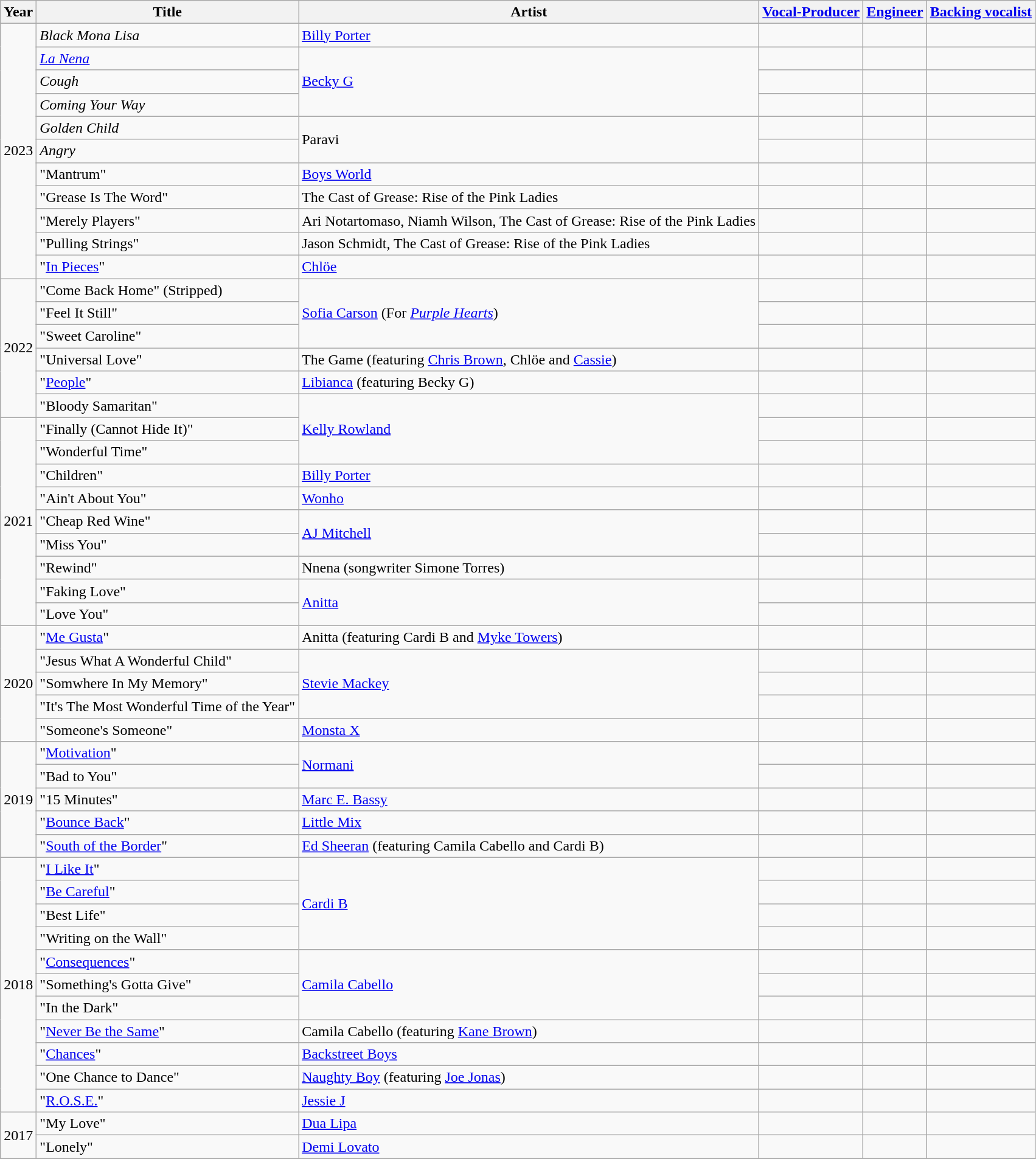<table class="wikitable sortable">
<tr>
<th>Year</th>
<th>Title</th>
<th>Artist</th>
<th><a href='#'>Vocal-Producer</a></th>
<th><a href='#'>Engineer</a></th>
<th><a href='#'>Backing vocalist</a></th>
</tr>
<tr>
<td rowspan="11">2023</td>
<td><em>Black Mona Lisa</em></td>
<td><a href='#'>Billy Porter</a></td>
<td style="text-align:center;"></td>
<td style="text-align:center;"></td>
<td style="text-align:center;"></td>
</tr>
<tr>
<td><em><a href='#'>La Nena</a></em></td>
<td rowspan="3"><a href='#'>Becky G</a></td>
<td style="text-align:center;"></td>
<td style="text-align:center;"></td>
<td></td>
</tr>
<tr>
<td><em>Cough</em></td>
<td style="text-align:center;"></td>
<td style="text-align:center;"></td>
<td></td>
</tr>
<tr>
<td><em>Coming Your Way</em></td>
<td style="text-align:center;"></td>
<td style="text-align:center;"></td>
<td style="text-align:center;"></td>
</tr>
<tr>
<td><em>Golden Child</em></td>
<td rowspan="2">Paravi</td>
<td style="text-align:center;"></td>
<td style="text-align:center;"></td>
<td style="text-align:center;"></td>
</tr>
<tr>
<td><em>Angry</em></td>
<td style="text-align:center;"></td>
<td style="text-align:center;"></td>
<td style="text-align:center;"></td>
</tr>
<tr>
<td>"Mantrum"</td>
<td><a href='#'>Boys World</a></td>
<td style="text-align:center;"></td>
<td style="text-align:center;"></td>
<td style="text-align:center;"></td>
</tr>
<tr>
<td>"Grease Is The Word"</td>
<td>The Cast of Grease: Rise of the Pink Ladies</td>
<td style="text-align:center;"></td>
<td style="text-align:center;"></td>
<td style="text-align:center;"></td>
</tr>
<tr>
<td>"Merely Players"</td>
<td>Ari Notartomaso, Niamh Wilson, The Cast of Grease: Rise of the Pink Ladies</td>
<td style="text-align:center;"></td>
<td style="text-align:center;"></td>
<td style="text-align:center;"></td>
</tr>
<tr>
<td>"Pulling Strings"</td>
<td>Jason Schmidt, The Cast of Grease: Rise of the Pink Ladies</td>
<td style="text-align:center;"></td>
<td style="text-align:center;"></td>
<td style="text-align:center;"></td>
</tr>
<tr>
<td>"<a href='#'>In Pieces</a>"</td>
<td><a href='#'>Chlöe</a></td>
<td></td>
<td style="text-align:center;"></td>
<td></td>
</tr>
<tr>
<td rowspan="6">2022</td>
<td>"Come Back Home" (Stripped)</td>
<td rowspan="3"><a href='#'>Sofia Carson</a> (For <em><a href='#'>Purple Hearts</a></em>)</td>
<td style="text-align:center;"></td>
<td style="text-align:center;"></td>
<td></td>
</tr>
<tr>
<td>"Feel It Still"</td>
<td style="text-align:center;"></td>
<td style="text-align:center;"></td>
<td></td>
</tr>
<tr>
<td>"Sweet Caroline"</td>
<td style="text-align:center;"></td>
<td style="text-align:center;"></td>
<td></td>
</tr>
<tr>
<td>"Universal Love"</td>
<td>The Game (featuring <a href='#'>Chris Brown</a>, Chlöe and <a href='#'>Cassie</a>)</td>
<td></td>
<td style="text-align:center;"></td>
<td></td>
</tr>
<tr>
<td>"<a href='#'>People</a>"</td>
<td><a href='#'>Libianca</a> (featuring Becky G)</td>
<td style="text-align:center;"></td>
<td style="text-align:center;"></td>
<td style="text-align:center;"></td>
</tr>
<tr>
<td>"Bloody Samaritan"</td>
<td rowspan="3"><a href='#'>Kelly Rowland</a></td>
<td></td>
<td style="text-align:center;"></td>
<td></td>
</tr>
<tr>
<td rowspan="9">2021</td>
<td>"Finally (Cannot Hide It)"</td>
<td></td>
<td style="text-align:center;"></td>
<td></td>
</tr>
<tr>
<td>"Wonderful Time"</td>
<td></td>
<td style="text-align:center;"></td>
<td></td>
</tr>
<tr>
<td>"Children"</td>
<td><a href='#'>Billy Porter</a></td>
<td style="text-align:center;"></td>
<td style="text-align:center;"></td>
<td style="text-align:center;"></td>
</tr>
<tr>
<td>"Ain't About You"</td>
<td><a href='#'>Wonho</a></td>
<td></td>
<td style="text-align:center;"></td>
<td></td>
</tr>
<tr>
<td>"Cheap Red Wine"</td>
<td rowspan="2"><a href='#'>AJ Mitchell</a></td>
<td style="text-align:center;"></td>
<td style="text-align:center;"></td>
<td style="text-align:center;"></td>
</tr>
<tr>
<td>"Miss You"</td>
<td style="text-align:center;"></td>
<td style="text-align:center;"></td>
<td style="text-align:center;"></td>
</tr>
<tr>
<td>"Rewind"</td>
<td>Nnena (songwriter Simone Torres)</td>
<td style="text-align:center;"></td>
<td style="text-align:center;"></td>
<td></td>
</tr>
<tr>
<td>"Faking Love"</td>
<td rowspan="2"><a href='#'>Anitta</a></td>
<td></td>
<td style="text-align:center;"></td>
<td></td>
</tr>
<tr>
<td>"Love You"</td>
<td></td>
<td style="text-align:center;"></td>
<td></td>
</tr>
<tr>
<td rowspan="5">2020</td>
<td>"<a href='#'>Me Gusta</a>"</td>
<td>Anitta (featuring Cardi B and <a href='#'>Myke Towers</a>)</td>
<td></td>
<td style="text-align:center;"></td>
<td></td>
</tr>
<tr>
<td>"Jesus What A Wonderful Child"</td>
<td rowspan="3"><a href='#'>Stevie Mackey</a></td>
<td style="text-align:center;"></td>
<td style="text-align:center;"></td>
<td></td>
</tr>
<tr>
<td>"Somwhere In My Memory"</td>
<td style="text-align:center;"></td>
<td style="text-align:center;"></td>
<td></td>
</tr>
<tr>
<td>"It's The Most Wonderful Time of the Year"</td>
<td style="text-align:center;"></td>
<td style="text-align:center;"></td>
<td style="text-align:center;"></td>
</tr>
<tr>
<td>"Someone's Someone"</td>
<td><a href='#'>Monsta X</a></td>
<td></td>
<td style="text-align:center;"></td>
<td></td>
</tr>
<tr>
<td rowspan="5">2019</td>
<td>"<a href='#'>Motivation</a>"</td>
<td rowspan="2"><a href='#'>Normani</a></td>
<td style="text-align:center;"></td>
<td style="text-align:center;"></td>
<td></td>
</tr>
<tr>
<td>"Bad to You"</td>
<td></td>
<td style="text-align:center;"></td>
<td></td>
</tr>
<tr>
<td>"15 Minutes"</td>
<td><a href='#'>Marc E. Bassy</a></td>
<td style="text-align:center;"></td>
<td style="text-align:center;"></td>
<td></td>
</tr>
<tr>
<td>"<a href='#'>Bounce Back</a>"</td>
<td><a href='#'>Little Mix</a></td>
<td></td>
<td style="text-align:center;"></td>
<td></td>
</tr>
<tr>
<td>"<a href='#'>South of the Border</a>"</td>
<td><a href='#'>Ed Sheeran</a> (featuring Camila Cabello and Cardi B)</td>
<td></td>
<td style="text-align:center;"></td>
<td></td>
</tr>
<tr>
<td rowspan="11">2018</td>
<td>"<a href='#'>I Like It</a>"</td>
<td rowspan="4"><a href='#'>Cardi B</a></td>
<td></td>
<td style="text-align:center;"></td>
<td></td>
</tr>
<tr>
<td>"<a href='#'>Be Careful</a>"</td>
<td></td>
<td style="text-align:center;"></td>
<td></td>
</tr>
<tr>
<td>"Best Life"</td>
<td></td>
<td style="text-align:center;"></td>
<td></td>
</tr>
<tr>
<td>"Writing on the Wall"</td>
<td></td>
<td style="text-align:center;"></td>
<td></td>
</tr>
<tr>
<td>"<a href='#'>Consequences</a>"</td>
<td rowspan="3"><a href='#'>Camila Cabello</a></td>
<td></td>
<td style="text-align:center;"></td>
<td></td>
</tr>
<tr>
<td>"Something's Gotta Give"</td>
<td></td>
<td style="text-align:center;"></td>
<td></td>
</tr>
<tr>
<td>"In the Dark"</td>
<td></td>
<td style="text-align:center;"></td>
<td></td>
</tr>
<tr>
<td>"<a href='#'>Never Be the Same</a>"</td>
<td>Camila Cabello (featuring <a href='#'>Kane Brown</a>)</td>
<td></td>
<td style="text-align:center;"></td>
<td></td>
</tr>
<tr>
<td>"<a href='#'>Chances</a>"</td>
<td><a href='#'>Backstreet Boys</a></td>
<td></td>
<td style="text-align:center;"></td>
<td></td>
</tr>
<tr>
<td>"One Chance to Dance"</td>
<td><a href='#'>Naughty Boy</a> (featuring <a href='#'>Joe Jonas</a>)</td>
<td></td>
<td style="text-align:center;"></td>
<td></td>
</tr>
<tr>
<td>"<a href='#'>R.O.S.E.</a>"</td>
<td><a href='#'>Jessie J</a></td>
<td></td>
<td style="text-align:center;"></td>
<td></td>
</tr>
<tr>
<td rowspan="2">2017</td>
<td>"My Love"</td>
<td><a href='#'>Dua Lipa</a></td>
<td style="text-align:center;"></td>
<td style="text-align:center;"></td>
<td></td>
</tr>
<tr>
<td>"Lonely"</td>
<td><a href='#'>Demi Lovato</a></td>
<td></td>
<td style="text-align:center;"></td>
<td></td>
</tr>
<tr>
</tr>
</table>
